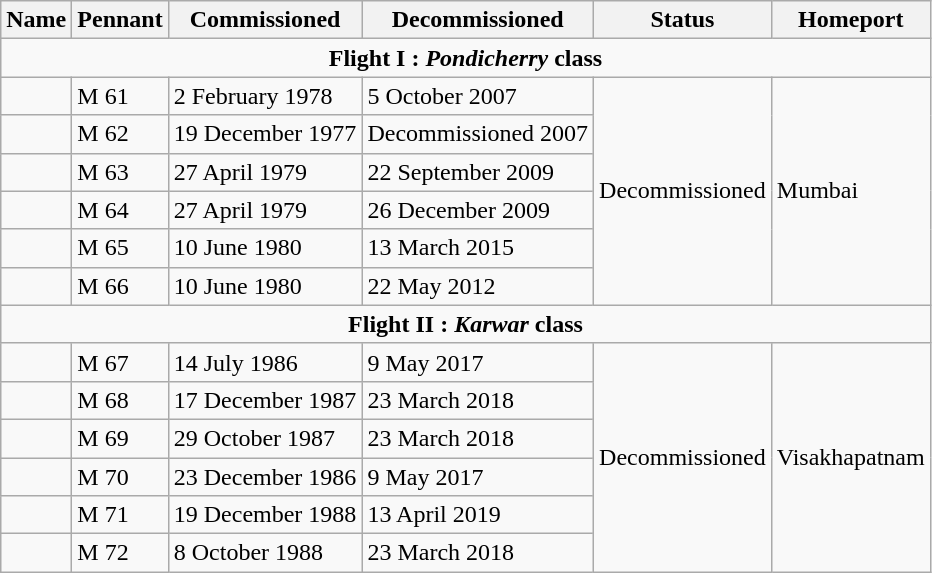<table class="wikitable">
<tr>
<th>Name</th>
<th>Pennant</th>
<th>Commissioned</th>
<th>Decommissioned</th>
<th>Status</th>
<th>Homeport</th>
</tr>
<tr>
<td colspan="6" align="center"><strong>Flight I : <em>Pondicherry</em> class</strong></td>
</tr>
<tr>
<td></td>
<td>M 61</td>
<td>2 February 1978</td>
<td>5 October 2007</td>
<td rowspan="6">Decommissioned</td>
<td rowspan="6">Mumbai</td>
</tr>
<tr>
<td></td>
<td>M 62</td>
<td>19 December 1977</td>
<td>Decommissioned 2007</td>
</tr>
<tr>
<td></td>
<td>M 63</td>
<td>27 April 1979</td>
<td>22 September 2009</td>
</tr>
<tr>
<td></td>
<td>M 64</td>
<td>27 April 1979</td>
<td>26 December 2009</td>
</tr>
<tr>
<td></td>
<td>M 65</td>
<td>10 June 1980</td>
<td>13 March 2015</td>
</tr>
<tr>
<td></td>
<td>M 66</td>
<td>10 June 1980</td>
<td>22 May 2012</td>
</tr>
<tr>
<td colspan="6" align="center"><strong>Flight II : <em>Karwar</em> class</strong></td>
</tr>
<tr>
<td></td>
<td>M 67</td>
<td>14 July 1986</td>
<td>9 May 2017</td>
<td rowspan="6">Decommissioned</td>
<td rowspan="6">Visakhapatnam</td>
</tr>
<tr>
<td></td>
<td>M 68</td>
<td>17 December 1987</td>
<td>23 March 2018</td>
</tr>
<tr>
<td></td>
<td>M 69</td>
<td>29 October 1987</td>
<td>23 March 2018</td>
</tr>
<tr>
<td></td>
<td>M 70</td>
<td>23 December 1986</td>
<td>9 May 2017</td>
</tr>
<tr>
<td></td>
<td>M 71</td>
<td>19 December 1988</td>
<td>13 April 2019</td>
</tr>
<tr>
<td></td>
<td>M 72</td>
<td>8 October 1988</td>
<td>23 March 2018</td>
</tr>
</table>
